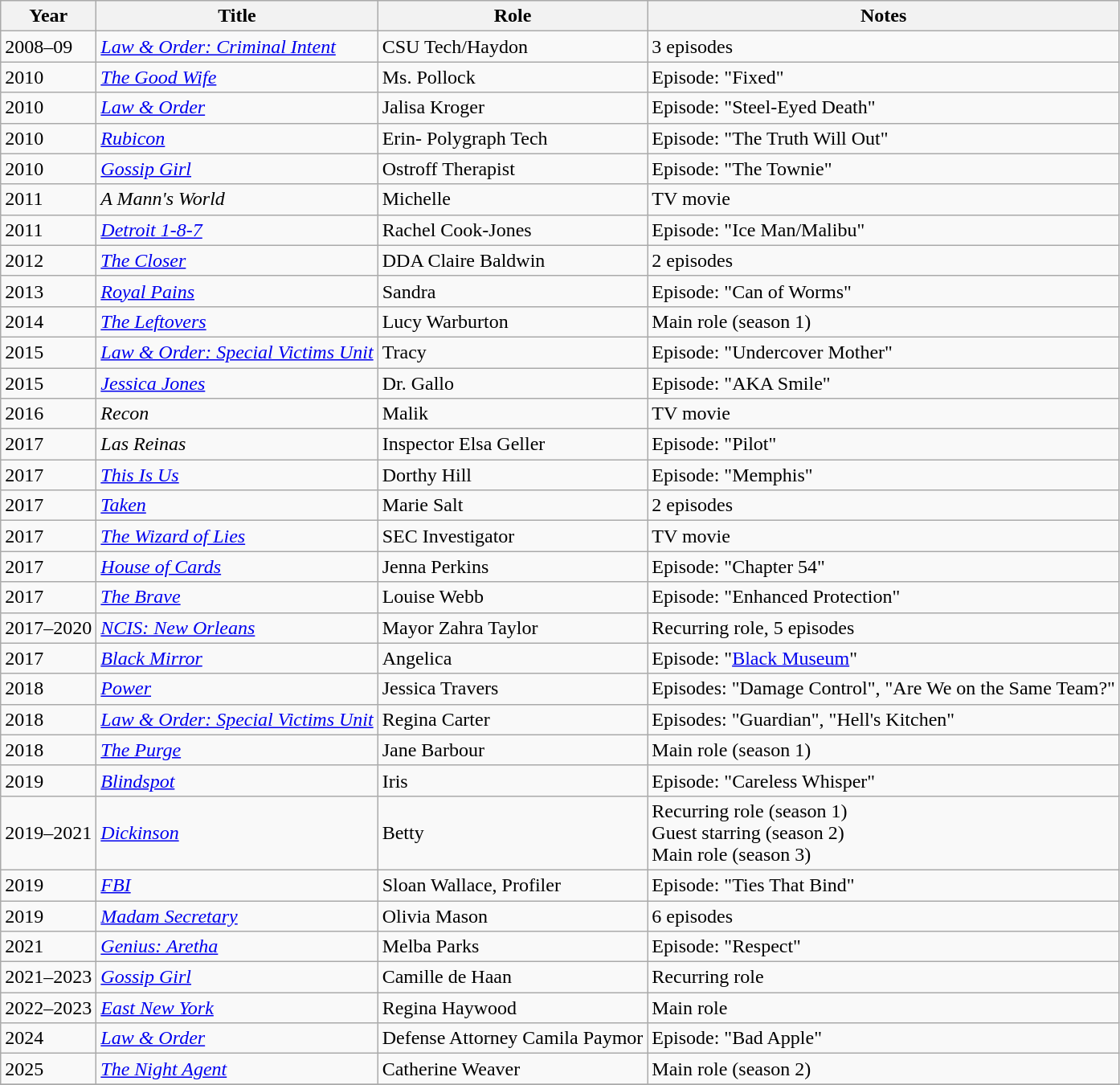<table class="wikitable sortable">
<tr>
<th>Year</th>
<th>Title</th>
<th>Role</th>
<th class="unsortable">Notes</th>
</tr>
<tr>
<td>2008–09</td>
<td><em><a href='#'>Law & Order: Criminal Intent</a></em></td>
<td>CSU Tech/Haydon</td>
<td>3 episodes</td>
</tr>
<tr>
<td>2010</td>
<td><em><a href='#'>The Good Wife</a></em></td>
<td>Ms. Pollock</td>
<td>Episode: "Fixed"</td>
</tr>
<tr>
<td>2010</td>
<td><em><a href='#'>Law & Order</a></em></td>
<td>Jalisa Kroger</td>
<td>Episode: "Steel-Eyed Death"</td>
</tr>
<tr>
<td>2010</td>
<td><em><a href='#'>Rubicon</a></em></td>
<td>Erin- Polygraph Tech</td>
<td>Episode: "The Truth Will Out"</td>
</tr>
<tr>
<td>2010</td>
<td><em><a href='#'>Gossip Girl</a></em></td>
<td>Ostroff Therapist</td>
<td>Episode: "The Townie"</td>
</tr>
<tr>
<td>2011</td>
<td><em>A Mann's World</em></td>
<td>Michelle</td>
<td>TV movie</td>
</tr>
<tr>
<td>2011</td>
<td><em><a href='#'>Detroit 1-8-7</a></em></td>
<td>Rachel Cook-Jones</td>
<td>Episode: "Ice Man/Malibu"</td>
</tr>
<tr>
<td>2012</td>
<td><em><a href='#'>The Closer</a></em></td>
<td>DDA Claire Baldwin</td>
<td>2 episodes</td>
</tr>
<tr>
<td>2013</td>
<td><em><a href='#'>Royal Pains</a></em></td>
<td>Sandra</td>
<td>Episode: "Can of Worms"</td>
</tr>
<tr>
<td>2014</td>
<td><em><a href='#'>The Leftovers</a></em></td>
<td>Lucy Warburton</td>
<td>Main role (season 1)</td>
</tr>
<tr>
<td>2015</td>
<td><em><a href='#'>Law & Order: Special Victims Unit</a></em></td>
<td>Tracy</td>
<td>Episode: "Undercover Mother"</td>
</tr>
<tr>
<td>2015</td>
<td><em><a href='#'>Jessica Jones</a></em></td>
<td>Dr. Gallo</td>
<td>Episode: "AKA Smile"</td>
</tr>
<tr>
<td>2016</td>
<td><em>Recon</em></td>
<td>Malik</td>
<td>TV movie</td>
</tr>
<tr>
<td>2017</td>
<td><em>Las Reinas</em></td>
<td>Inspector Elsa Geller</td>
<td>Episode: "Pilot"</td>
</tr>
<tr>
<td>2017</td>
<td><em><a href='#'>This Is Us</a></em></td>
<td>Dorthy Hill</td>
<td>Episode: "Memphis"</td>
</tr>
<tr>
<td>2017</td>
<td><em><a href='#'>Taken</a></em></td>
<td>Marie Salt</td>
<td>2 episodes</td>
</tr>
<tr>
<td>2017</td>
<td><em><a href='#'>The Wizard of Lies</a></em></td>
<td>SEC Investigator</td>
<td>TV movie</td>
</tr>
<tr>
<td>2017</td>
<td><em><a href='#'>House of Cards</a></em></td>
<td>Jenna Perkins</td>
<td>Episode: "Chapter 54"</td>
</tr>
<tr>
<td>2017</td>
<td><em><a href='#'>The Brave</a></em></td>
<td>Louise Webb</td>
<td>Episode: "Enhanced Protection"</td>
</tr>
<tr>
<td>2017–2020</td>
<td><em><a href='#'>NCIS: New Orleans</a></em></td>
<td>Mayor Zahra Taylor</td>
<td>Recurring role, 5 episodes</td>
</tr>
<tr>
<td>2017</td>
<td><em><a href='#'>Black Mirror</a></em></td>
<td>Angelica</td>
<td>Episode: "<a href='#'>Black Museum</a>"</td>
</tr>
<tr>
<td>2018</td>
<td><em><a href='#'>Power</a></em></td>
<td>Jessica Travers</td>
<td>Episodes: "Damage Control", "Are We on the Same Team?"</td>
</tr>
<tr>
<td>2018</td>
<td><em><a href='#'>Law & Order: Special Victims Unit</a></em></td>
<td>Regina Carter</td>
<td>Episodes: "Guardian", "Hell's Kitchen"</td>
</tr>
<tr>
<td>2018</td>
<td><em><a href='#'>The Purge</a></em></td>
<td>Jane Barbour</td>
<td>Main role (season 1)</td>
</tr>
<tr>
<td>2019</td>
<td><em><a href='#'>Blindspot</a></em></td>
<td>Iris</td>
<td>Episode: "Careless Whisper"</td>
</tr>
<tr>
<td>2019–2021</td>
<td><em><a href='#'>Dickinson</a></em></td>
<td>Betty</td>
<td>Recurring role (season 1)<br>Guest starring (season 2)<br>Main role (season 3)<br></td>
</tr>
<tr>
<td>2019</td>
<td><em><a href='#'>FBI</a></em></td>
<td>Sloan Wallace, Profiler</td>
<td>Episode: "Ties That Bind"</td>
</tr>
<tr>
<td>2019</td>
<td><em><a href='#'>Madam Secretary</a></em></td>
<td>Olivia Mason</td>
<td>6 episodes</td>
</tr>
<tr>
<td>2021</td>
<td><em><a href='#'>Genius: Aretha</a></em></td>
<td>Melba Parks</td>
<td>Episode: "Respect"</td>
</tr>
<tr>
<td>2021–2023</td>
<td><em><a href='#'>Gossip Girl</a></em></td>
<td>Camille de Haan</td>
<td>Recurring role</td>
</tr>
<tr>
<td>2022–2023</td>
<td><em><a href='#'>East New York</a></em></td>
<td>Regina Haywood</td>
<td>Main role</td>
</tr>
<tr>
<td>2024</td>
<td><em><a href='#'>Law & Order</a></em></td>
<td>Defense Attorney Camila Paymor</td>
<td>Episode: "Bad Apple"</td>
</tr>
<tr>
<td>2025</td>
<td><em><a href='#'>The Night Agent</a></em></td>
<td>Catherine Weaver</td>
<td>Main role (season 2)</td>
</tr>
<tr>
</tr>
</table>
